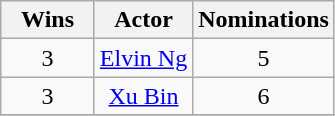<table class="wikitable" style="text-align:center;">
<tr>
<th scope="col" width="55" align="center">Wins</th>
<th scope="col" align="center">Actor</th>
<th scope="col" width="55">Nominations</th>
</tr>
<tr>
<td>3</td>
<td><a href='#'>Elvin Ng</a></td>
<td>5</td>
</tr>
<tr>
<td>3</td>
<td><a href='#'>Xu Bin</a></td>
<td>6</td>
</tr>
<tr>
</tr>
</table>
